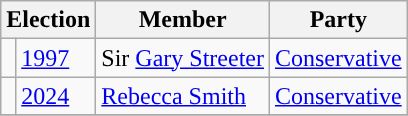<table class="wikitable">
<tr>
<th colspan="2">Election</th>
<th>Member</th>
<th>Party</th>
</tr>
<tr>
<td style="color:inherit;background-color: "></td>
<td><a href='#'>1997</a></td>
<td>Sir <a href='#'>Gary Streeter</a></td>
<td><a href='#'>Conservative</a></td>
</tr>
<tr>
<td style="color:inherit;background-color: "></td>
<td><a href='#'>2024</a></td>
<td><a href='#'>Rebecca Smith</a></td>
<td><a href='#'>Conservative</a></td>
</tr>
<tr>
</tr>
</table>
